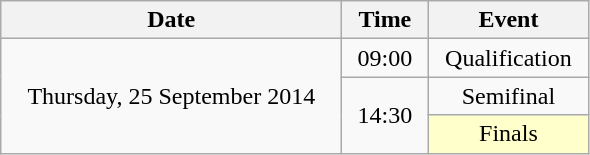<table class = "wikitable" style="text-align:center;">
<tr>
<th width=220>Date</th>
<th width=50>Time</th>
<th width=100>Event</th>
</tr>
<tr>
<td rowspan=3>Thursday, 25 September 2014</td>
<td>09:00</td>
<td>Qualification</td>
</tr>
<tr>
<td rowspan=2>14:30</td>
<td>Semifinal</td>
</tr>
<tr>
<td bgcolor=ffffcc>Finals</td>
</tr>
</table>
